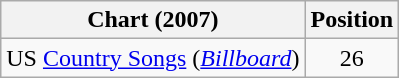<table class="wikitable sortable">
<tr>
<th scope="col">Chart (2007)</th>
<th scope="col">Position</th>
</tr>
<tr>
<td>US <a href='#'>Country Songs</a> (<em><a href='#'>Billboard</a></em>)</td>
<td align="center">26</td>
</tr>
</table>
